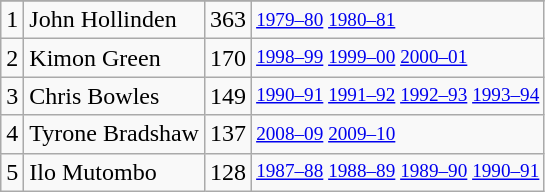<table class="wikitable">
<tr>
</tr>
<tr>
<td>1</td>
<td>John Hollinden</td>
<td>363</td>
<td style="font-size:80%;"><a href='#'>1979–80</a> <a href='#'>1980–81</a></td>
</tr>
<tr>
<td>2</td>
<td>Kimon Green</td>
<td>170</td>
<td style="font-size:80%;"><a href='#'>1998–99</a> <a href='#'>1999–00</a> <a href='#'>2000–01</a></td>
</tr>
<tr>
<td>3</td>
<td>Chris Bowles</td>
<td>149</td>
<td style="font-size:80%;"><a href='#'>1990–91</a> <a href='#'>1991–92</a> <a href='#'>1992–93</a> <a href='#'>1993–94</a></td>
</tr>
<tr>
<td>4</td>
<td>Tyrone Bradshaw</td>
<td>137</td>
<td style="font-size:80%;"><a href='#'>2008–09</a> <a href='#'>2009–10</a></td>
</tr>
<tr>
<td>5</td>
<td>Ilo Mutombo</td>
<td>128</td>
<td style="font-size:80%;"><a href='#'>1987–88</a> <a href='#'>1988–89</a> <a href='#'>1989–90</a> <a href='#'>1990–91</a></td>
</tr>
</table>
